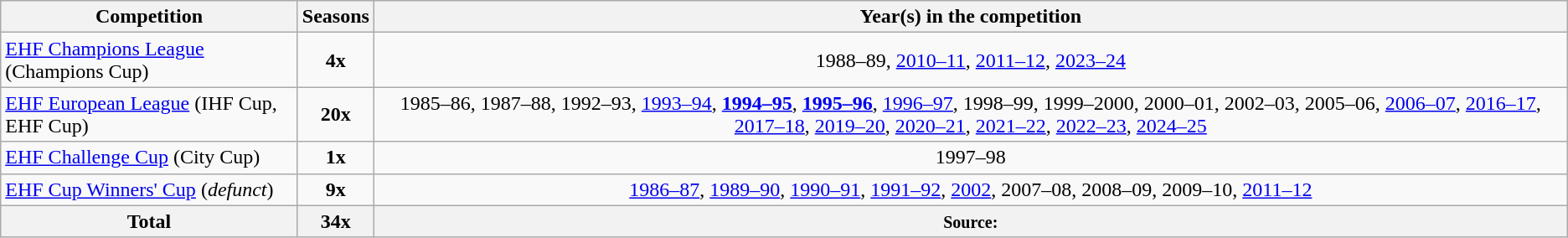<table class="wikitable" style="text-align: center">
<tr>
<th>Competition</th>
<th>Seasons</th>
<th>Year(s) in the competition</th>
</tr>
<tr>
<td align=left><a href='#'>EHF Champions League</a> (Champions Cup)</td>
<td><strong>4x</strong></td>
<td>1988–89, <a href='#'>2010–11</a>, <a href='#'>2011–12</a>, <a href='#'>2023–24</a></td>
</tr>
<tr>
<td align=left><a href='#'>EHF European League</a> (IHF Cup, EHF Cup)</td>
<td><strong>20x</strong></td>
<td>1985–86, 1987–88, 1992–93, <a href='#'>1993–94</a>, <strong><a href='#'>1994–95</a></strong>, <strong><a href='#'>1995–96</a></strong>, <a href='#'>1996–97</a>, 1998–99, 1999–2000, 2000–01, 2002–03, 2005–06, <a href='#'>2006–07</a>, <a href='#'>2016–17</a>, <a href='#'>2017–18</a>, <a href='#'>2019–20</a>, <a href='#'>2020–21</a>, <a href='#'>2021–22</a>, <a href='#'>2022–23</a>, <a href='#'>2024–25</a></td>
</tr>
<tr>
<td align=left><a href='#'>EHF Challenge Cup</a> (City Cup)</td>
<td><strong>1x</strong></td>
<td>1997–98</td>
</tr>
<tr>
<td align=left><a href='#'>EHF Cup Winners' Cup</a> (<em>defunct</em>)</td>
<td><strong>9x</strong></td>
<td><a href='#'>1986–87</a>, <a href='#'>1989–90</a>, <a href='#'>1990–91</a>, <a href='#'>1991–92</a>, <a href='#'>2002</a>, 2007–08, 2008–09, 2009–10, <a href='#'>2011–12</a></td>
</tr>
<tr>
<th>Total</th>
<th>34x</th>
<th><small>Source: </small> </th>
</tr>
</table>
